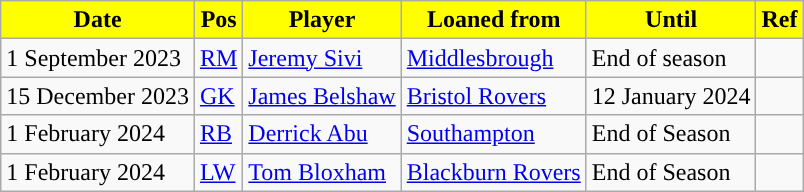<table class="wikitable plainrowheaders sortable">
<tr>
<th style="background: yellow; color: black; ">Date</th>
<th style="background: yellow; color: black; ">Pos</th>
<th style="background: yellow; color: black; ">Player</th>
<th style="background: yellow; color: black; ">Loaned from</th>
<th style="background: yellow; color: black; ">Until</th>
<th style="background: yellow; color: black; ">Ref</th>
</tr>
<tr>
<td>1 September 2023</td>
<td><a href='#'>RM</a></td>
<td> <a href='#'>Jeremy Sivi</a></td>
<td> <a href='#'>Middlesbrough</a></td>
<td>End of season</td>
<td></td>
</tr>
<tr>
<td>15 December 2023</td>
<td><a href='#'>GK</a></td>
<td> <a href='#'>James Belshaw</a></td>
<td> <a href='#'>Bristol Rovers</a></td>
<td>12 January 2024</td>
<td></td>
</tr>
<tr>
<td>1 February 2024</td>
<td><a href='#'>RB</a></td>
<td> <a href='#'>Derrick Abu</a></td>
<td> <a href='#'>Southampton</a></td>
<td>End of Season</td>
<td></td>
</tr>
<tr>
<td>1 February 2024</td>
<td><a href='#'>LW</a></td>
<td> <a href='#'>Tom Bloxham</a></td>
<td> <a href='#'>Blackburn Rovers</a></td>
<td>End of Season</td>
<td></td>
</tr>
</table>
